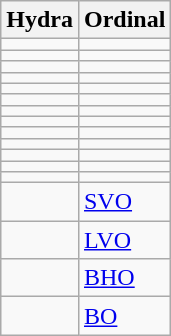<table class="wikitable">
<tr>
<th>Hydra</th>
<th>Ordinal</th>
</tr>
<tr>
<td></td>
<td></td>
</tr>
<tr>
<td></td>
<td></td>
</tr>
<tr>
<td></td>
<td></td>
</tr>
<tr>
<td></td>
<td></td>
</tr>
<tr>
<td></td>
<td></td>
</tr>
<tr>
<td></td>
<td></td>
</tr>
<tr>
<td></td>
<td></td>
</tr>
<tr>
<td></td>
<td></td>
</tr>
<tr>
<td></td>
<td></td>
</tr>
<tr>
<td></td>
<td></td>
</tr>
<tr>
<td></td>
<td></td>
</tr>
<tr>
<td></td>
<td></td>
</tr>
<tr>
<td></td>
<td></td>
</tr>
<tr>
<td></td>
<td><a href='#'>SVO</a></td>
</tr>
<tr>
<td></td>
<td><a href='#'>LVO</a></td>
</tr>
<tr>
<td></td>
<td><a href='#'>BHO</a></td>
</tr>
<tr>
<td></td>
<td><a href='#'>BO</a></td>
</tr>
</table>
